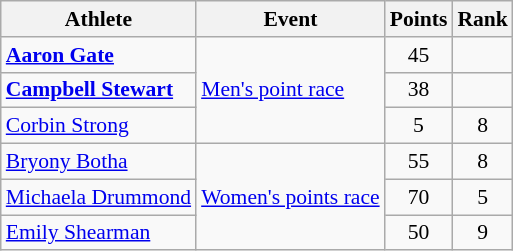<table class="wikitable" style="font-size:90%;">
<tr>
<th>Athlete</th>
<th>Event</th>
<th>Points</th>
<th>Rank</th>
</tr>
<tr align=center>
<td align=left><strong><a href='#'>Aaron Gate</a></strong></td>
<td align=left rowspan=3><a href='#'>Men's point race</a></td>
<td>45</td>
<td></td>
</tr>
<tr align=center>
<td align=left><strong><a href='#'>Campbell Stewart</a></strong></td>
<td>38</td>
<td></td>
</tr>
<tr align=center>
<td align=left><a href='#'>Corbin Strong</a></td>
<td>5</td>
<td>8</td>
</tr>
<tr align=center>
<td align=left><a href='#'>Bryony Botha</a></td>
<td align=left rowspan=3><a href='#'>Women's points race</a></td>
<td>55</td>
<td>8</td>
</tr>
<tr align=center>
<td align=left><a href='#'>Michaela Drummond</a></td>
<td>70</td>
<td>5</td>
</tr>
<tr align=center>
<td align=left><a href='#'>Emily Shearman</a></td>
<td>50</td>
<td>9</td>
</tr>
</table>
